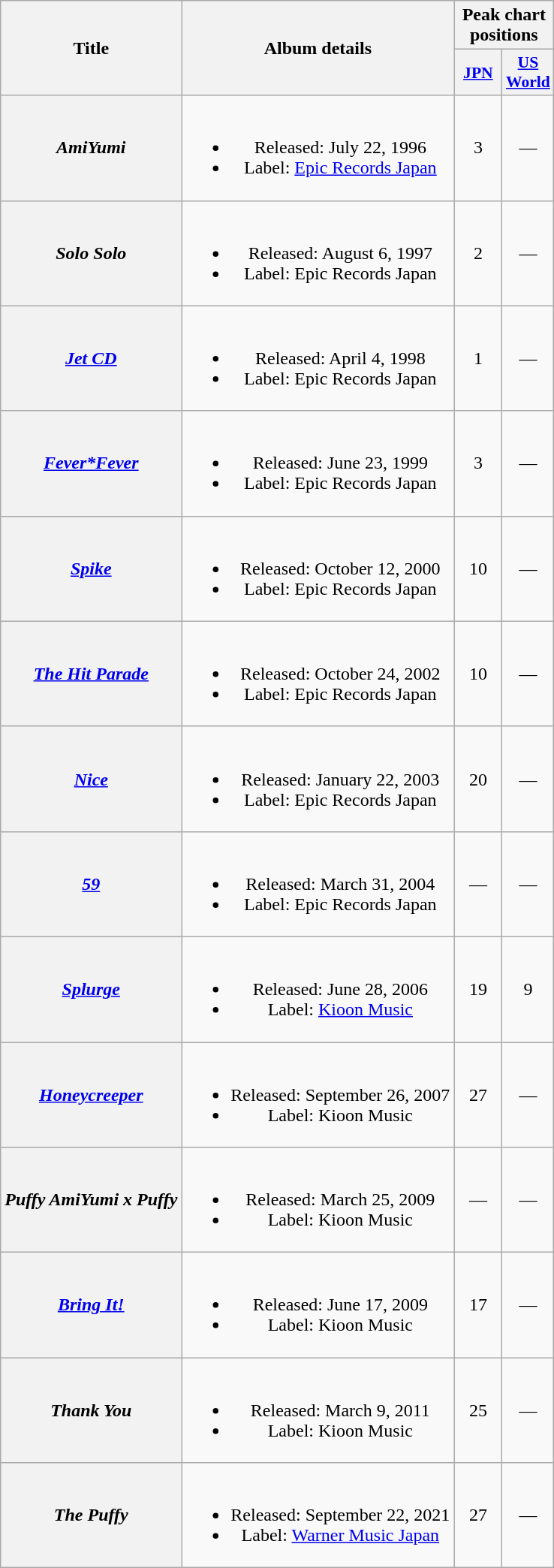<table class="wikitable plainrowheaders" style="text-align:center;">
<tr>
<th rowspan="2">Title</th>
<th rowspan="2">Album details</th>
<th colspan="2">Peak chart positions</th>
</tr>
<tr>
<th scope="col" style="width:2.5em;font-size:90%;"><a href='#'>JPN</a><br></th>
<th scope="col" style="width:2.5em;font-size:90%;"><a href='#'>US<br>World</a><br></th>
</tr>
<tr>
<th scope="row"><em>AmiYumi</em></th>
<td><br><ul><li>Released: July 22, 1996</li><li>Label: <a href='#'>Epic Records Japan</a></li></ul></td>
<td>3</td>
<td>—</td>
</tr>
<tr>
<th scope="row"><em>Solo Solo</em></th>
<td><br><ul><li>Released: August 6, 1997</li><li>Label: Epic Records Japan</li></ul></td>
<td>2</td>
<td>—</td>
</tr>
<tr>
<th scope="row"><em><a href='#'>Jet CD</a></em></th>
<td><br><ul><li>Released: April 4, 1998</li><li>Label: Epic Records Japan</li></ul></td>
<td>1</td>
<td>—</td>
</tr>
<tr>
<th scope="row"><em><a href='#'>Fever*Fever</a></em></th>
<td><br><ul><li>Released: June 23, 1999</li><li>Label: Epic Records Japan</li></ul></td>
<td>3</td>
<td>—</td>
</tr>
<tr>
<th scope="row"><em><a href='#'>Spike</a></em></th>
<td><br><ul><li>Released: October 12, 2000</li><li>Label: Epic Records Japan</li></ul></td>
<td>10</td>
<td>—</td>
</tr>
<tr>
<th scope="row"><em><a href='#'>The Hit Parade</a></em></th>
<td><br><ul><li>Released: October 24, 2002</li><li>Label: Epic Records Japan</li></ul></td>
<td>10</td>
<td>—</td>
</tr>
<tr>
<th scope="row"><em><a href='#'>Nice</a></em></th>
<td><br><ul><li>Released: January 22, 2003</li><li>Label: Epic Records Japan</li></ul></td>
<td>20</td>
<td>—</td>
</tr>
<tr>
<th scope="row"><em><a href='#'>59</a></em></th>
<td><br><ul><li>Released: March 31, 2004</li><li>Label: Epic Records Japan</li></ul></td>
<td>—</td>
<td>—</td>
</tr>
<tr>
<th scope="row"><em><a href='#'>Splurge</a></em></th>
<td><br><ul><li>Released: June 28, 2006</li><li>Label: <a href='#'>Kioon Music</a></li></ul></td>
<td>19</td>
<td>9</td>
</tr>
<tr>
<th scope="row"><em><a href='#'>Honeycreeper</a></em></th>
<td><br><ul><li>Released: September 26, 2007</li><li>Label: Kioon Music</li></ul></td>
<td>27</td>
<td>—</td>
</tr>
<tr>
<th scope="row"><em>Puffy AmiYumi x Puffy</em></th>
<td><br><ul><li>Released: March 25, 2009</li><li>Label: Kioon Music</li></ul></td>
<td>—</td>
<td>—</td>
</tr>
<tr>
<th scope="row"><em><a href='#'>Bring It!</a></em></th>
<td><br><ul><li>Released: June 17, 2009</li><li>Label: Kioon Music</li></ul></td>
<td>17</td>
<td>—</td>
</tr>
<tr>
<th scope="row"><em>Thank You</em></th>
<td><br><ul><li>Released: March 9, 2011</li><li>Label: Kioon Music</li></ul></td>
<td>25</td>
<td>—</td>
</tr>
<tr>
<th scope="row"><em>The Puffy</em></th>
<td><br><ul><li>Released: September 22, 2021</li><li>Label: <a href='#'>Warner Music Japan</a></li></ul></td>
<td>27</td>
<td>—</td>
</tr>
</table>
